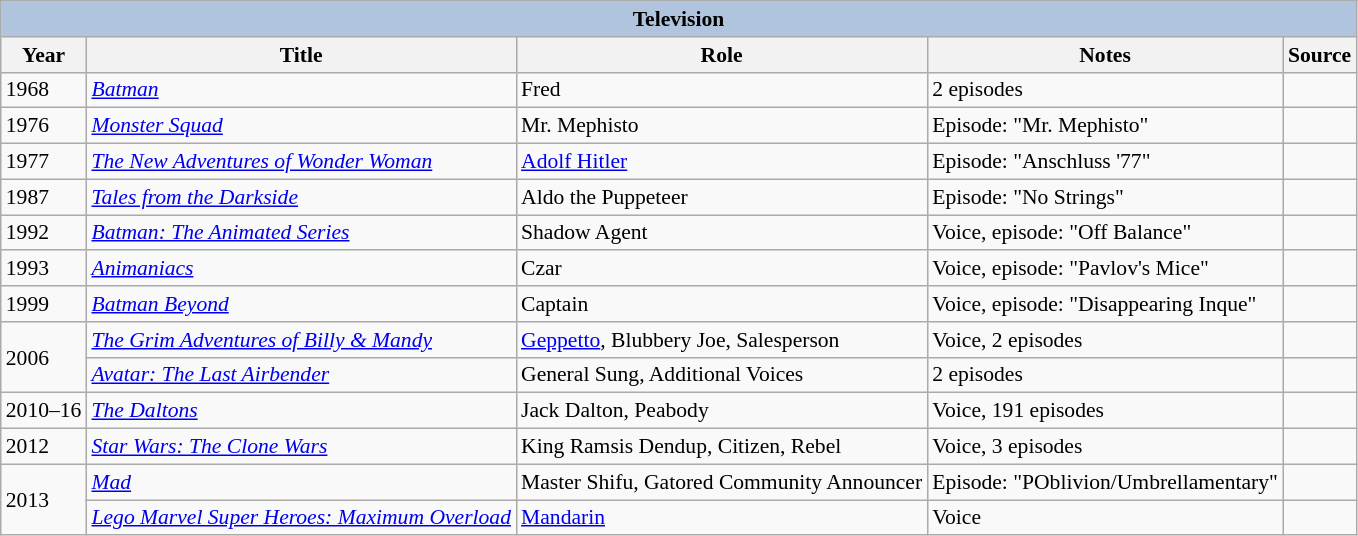<table class="wikitable" style="font-size: 90%;">
<tr>
<th colspan="5" style="background: LightSteelBlue;">Television</th>
</tr>
<tr>
<th>Year</th>
<th>Title</th>
<th>Role</th>
<th>Notes</th>
<th>Source</th>
</tr>
<tr>
<td>1968</td>
<td><em><a href='#'>Batman</a></em></td>
<td>Fred</td>
<td>2 episodes</td>
<td></td>
</tr>
<tr>
<td>1976</td>
<td><em><a href='#'>Monster Squad</a></em></td>
<td>Mr. Mephisto</td>
<td>Episode: "Mr. Mephisto"</td>
<td></td>
</tr>
<tr>
<td>1977</td>
<td><em><a href='#'>The New Adventures of Wonder Woman</a></em></td>
<td><a href='#'>Adolf Hitler</a></td>
<td>Episode: "Anschluss '77"</td>
<td></td>
</tr>
<tr>
<td>1987</td>
<td><em><a href='#'>Tales from the Darkside</a></em></td>
<td>Aldo the Puppeteer</td>
<td>Episode: "No Strings"</td>
<td></td>
</tr>
<tr>
<td>1992</td>
<td><em><a href='#'>Batman: The Animated Series</a></em></td>
<td>Shadow Agent</td>
<td>Voice, episode: "Off Balance"</td>
<td></td>
</tr>
<tr>
<td>1993</td>
<td><em><a href='#'>Animaniacs</a></em></td>
<td>Czar</td>
<td>Voice, episode: "Pavlov's Mice"</td>
<td></td>
</tr>
<tr>
<td>1999</td>
<td><em><a href='#'>Batman Beyond</a></em></td>
<td>Captain</td>
<td>Voice, episode: "Disappearing Inque"</td>
<td></td>
</tr>
<tr>
<td rowspan="2">2006</td>
<td><em><a href='#'>The Grim Adventures of Billy & Mandy</a></em></td>
<td><a href='#'>Geppetto</a>, Blubbery Joe, Salesperson</td>
<td>Voice, 2 episodes</td>
<td></td>
</tr>
<tr>
<td><em><a href='#'>Avatar: The Last Airbender</a></em></td>
<td>General Sung, Additional Voices</td>
<td>2 episodes</td>
<td></td>
</tr>
<tr>
<td>2010–16</td>
<td><em><a href='#'>The Daltons</a></em></td>
<td>Jack Dalton, Peabody</td>
<td>Voice, 191 episodes</td>
<td></td>
</tr>
<tr>
<td>2012</td>
<td><em><a href='#'>Star Wars: The Clone Wars</a></em></td>
<td>King Ramsis Dendup, Citizen, Rebel</td>
<td>Voice, 3 episodes</td>
<td></td>
</tr>
<tr>
<td rowspan="2">2013</td>
<td><em><a href='#'>Mad</a></em></td>
<td>Master Shifu, Gatored Community Announcer</td>
<td>Episode: "POblivion/Umbrellamentary"</td>
<td></td>
</tr>
<tr>
<td><em><a href='#'>Lego Marvel Super Heroes: Maximum Overload</a></em></td>
<td><a href='#'>Mandarin</a></td>
<td>Voice</td>
<td></td>
</tr>
</table>
